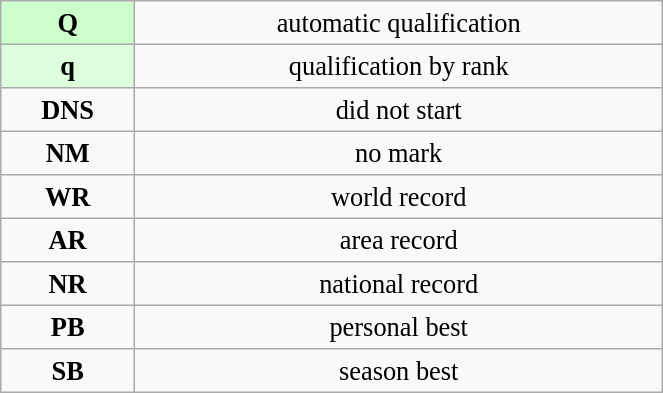<table class="wikitable" style=" text-align:center; font-size:110%;" width="35%">
<tr>
<td bgcolor="ccffcc"><strong>Q</strong></td>
<td>automatic qualification</td>
</tr>
<tr>
<td bgcolor="ddffdd"><strong>q</strong></td>
<td>qualification by rank</td>
</tr>
<tr>
<td><strong>DNS</strong></td>
<td>did not start</td>
</tr>
<tr>
<td><strong>NM</strong></td>
<td>no mark</td>
</tr>
<tr>
<td><strong>WR</strong></td>
<td>world record</td>
</tr>
<tr>
<td><strong>AR</strong></td>
<td>area record</td>
</tr>
<tr>
<td><strong>NR</strong></td>
<td>national record</td>
</tr>
<tr>
<td><strong>PB</strong></td>
<td>personal best</td>
</tr>
<tr>
<td><strong>SB</strong></td>
<td>season best</td>
</tr>
</table>
